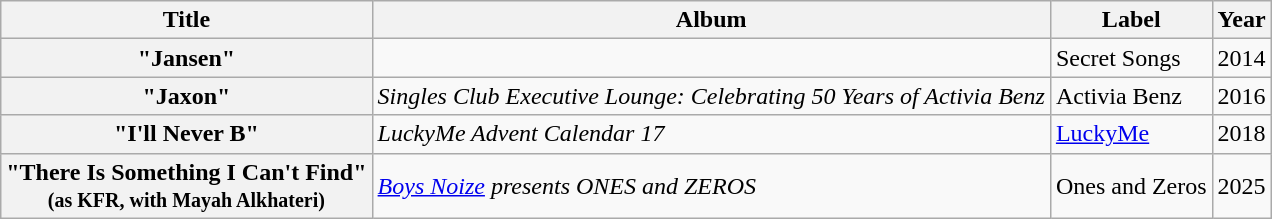<table class="wikitable plainrowheaders">
<tr>
<th>Title</th>
<th>Album</th>
<th>Label</th>
<th>Year</th>
</tr>
<tr>
<th scope="row">"Jansen"</th>
<td></td>
<td>Secret Songs</td>
<td>2014</td>
</tr>
<tr>
<th scope="row">"Jaxon"</th>
<td><em>Singles Club Executive Lounge: Celebrating 50 Years of Activia Benz</em></td>
<td>Activia Benz</td>
<td>2016</td>
</tr>
<tr>
<th scope="row">"I'll Never B"</th>
<td><em>LuckyMe Advent Calendar 17</em></td>
<td><a href='#'>LuckyMe</a></td>
<td>2018</td>
</tr>
<tr>
<th scope="row">"There Is Something I Can't Find"<br><small>(as KFR, with Mayah Alkhateri)</small></th>
<td><em><a href='#'>Boys Noize</a> presents ONES and ZEROS</em></td>
<td>Ones and Zeros</td>
<td>2025</td>
</tr>
</table>
